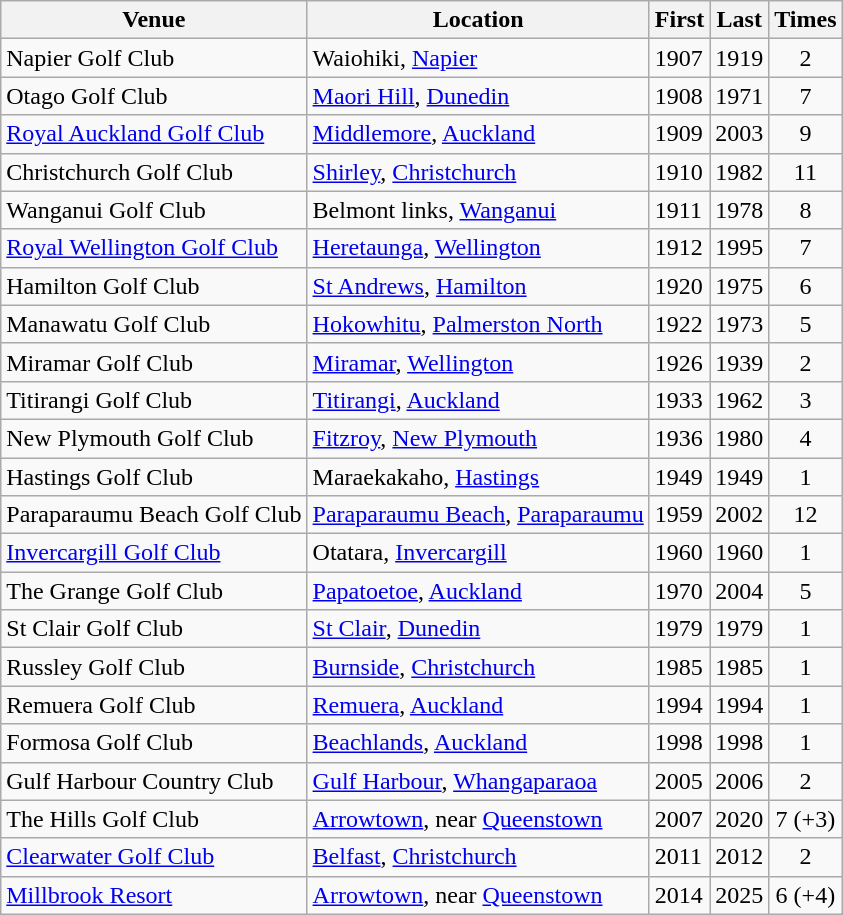<table class="wikitable sortable">
<tr>
<th>Venue</th>
<th>Location</th>
<th>First</th>
<th>Last</th>
<th>Times</th>
</tr>
<tr>
<td>Napier Golf Club</td>
<td>Waiohiki, <a href='#'>Napier</a></td>
<td>1907</td>
<td>1919</td>
<td align=center>2</td>
</tr>
<tr>
<td>Otago Golf Club</td>
<td><a href='#'>Maori Hill</a>, <a href='#'>Dunedin</a></td>
<td>1908</td>
<td>1971</td>
<td align=center>7</td>
</tr>
<tr>
<td><a href='#'>Royal Auckland Golf Club</a></td>
<td><a href='#'>Middlemore</a>, <a href='#'>Auckland</a></td>
<td>1909</td>
<td>2003</td>
<td align=center>9</td>
</tr>
<tr>
<td>Christchurch Golf Club</td>
<td><a href='#'>Shirley</a>, <a href='#'>Christchurch</a></td>
<td>1910</td>
<td>1982</td>
<td align=center>11</td>
</tr>
<tr>
<td>Wanganui Golf Club</td>
<td>Belmont links, <a href='#'>Wanganui</a></td>
<td>1911</td>
<td>1978</td>
<td align=center>8</td>
</tr>
<tr>
<td><a href='#'>Royal Wellington Golf Club</a></td>
<td><a href='#'>Heretaunga</a>, <a href='#'>Wellington</a></td>
<td>1912</td>
<td>1995</td>
<td align=center>7</td>
</tr>
<tr>
<td>Hamilton Golf Club</td>
<td><a href='#'>St Andrews</a>, <a href='#'>Hamilton</a></td>
<td>1920</td>
<td>1975</td>
<td align=center>6</td>
</tr>
<tr>
<td>Manawatu Golf Club</td>
<td><a href='#'>Hokowhitu</a>, <a href='#'>Palmerston North</a></td>
<td>1922</td>
<td>1973</td>
<td align=center>5</td>
</tr>
<tr>
<td>Miramar Golf Club</td>
<td><a href='#'>Miramar</a>, <a href='#'>Wellington</a></td>
<td>1926</td>
<td>1939</td>
<td align=center>2</td>
</tr>
<tr>
<td>Titirangi Golf Club</td>
<td><a href='#'>Titirangi</a>, <a href='#'>Auckland</a></td>
<td>1933</td>
<td>1962</td>
<td align=center>3</td>
</tr>
<tr>
<td>New Plymouth Golf Club</td>
<td><a href='#'>Fitzroy</a>, <a href='#'>New Plymouth</a></td>
<td>1936</td>
<td>1980</td>
<td align=center>4</td>
</tr>
<tr>
<td>Hastings Golf Club</td>
<td>Maraekakaho, <a href='#'>Hastings</a></td>
<td>1949</td>
<td>1949</td>
<td align=center>1</td>
</tr>
<tr>
<td>Paraparaumu Beach Golf Club</td>
<td><a href='#'>Paraparaumu Beach</a>, <a href='#'>Paraparaumu</a></td>
<td>1959</td>
<td>2002</td>
<td align=center>12</td>
</tr>
<tr>
<td><a href='#'>Invercargill Golf Club</a></td>
<td>Otatara, <a href='#'>Invercargill</a></td>
<td>1960</td>
<td>1960</td>
<td align=center>1</td>
</tr>
<tr>
<td>The Grange Golf Club</td>
<td><a href='#'>Papatoetoe</a>, <a href='#'>Auckland</a></td>
<td>1970</td>
<td>2004</td>
<td align=center>5</td>
</tr>
<tr>
<td>St Clair Golf Club</td>
<td><a href='#'>St Clair</a>, <a href='#'>Dunedin</a></td>
<td>1979</td>
<td>1979</td>
<td align=center>1</td>
</tr>
<tr>
<td>Russley Golf Club</td>
<td><a href='#'>Burnside</a>, <a href='#'>Christchurch</a></td>
<td>1985</td>
<td>1985</td>
<td align=center>1</td>
</tr>
<tr>
<td>Remuera Golf Club</td>
<td><a href='#'>Remuera</a>, <a href='#'>Auckland</a></td>
<td>1994</td>
<td>1994</td>
<td align=center>1</td>
</tr>
<tr>
<td>Formosa Golf Club</td>
<td><a href='#'>Beachlands</a>, <a href='#'>Auckland</a></td>
<td>1998</td>
<td>1998</td>
<td align=center>1</td>
</tr>
<tr>
<td>Gulf Harbour Country Club</td>
<td><a href='#'>Gulf Harbour</a>, <a href='#'>Whangaparaoa</a></td>
<td>2005</td>
<td>2006</td>
<td align=center>2</td>
</tr>
<tr>
<td>The Hills Golf Club</td>
<td><a href='#'>Arrowtown</a>, near <a href='#'>Queenstown</a></td>
<td>2007</td>
<td>2020</td>
<td align=center>7 (+3)</td>
</tr>
<tr>
<td><a href='#'>Clearwater Golf Club</a></td>
<td><a href='#'>Belfast</a>, <a href='#'>Christchurch</a></td>
<td>2011</td>
<td>2012</td>
<td align=center>2</td>
</tr>
<tr>
<td><a href='#'>Millbrook Resort</a></td>
<td><a href='#'>Arrowtown</a>, near <a href='#'>Queenstown</a></td>
<td>2014</td>
<td>2025</td>
<td align=center>6 (+4)</td>
</tr>
</table>
